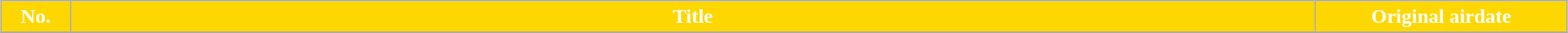<table class="wikitable" style="width:98%; margin:auto; background:#FFF;">
<tr>
<th style="background:#FFD700; color:#FFF; width:3em;">No.</th>
<th style="background:#FFD700; color:#FFF;">Title</th>
<th style="background:#FFD700; color:#FFF; width:12em;">Original airdate</th>
</tr>
<tr>
</tr>
</table>
